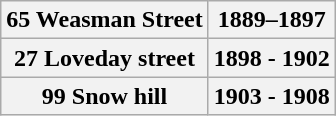<table class="wikitable" border="1">
<tr>
<th>65 Weasman Street</th>
<th>1889–1897</th>
</tr>
<tr>
<th>27 Loveday street</th>
<th>1898 - 1902</th>
</tr>
<tr>
<th>99 Snow hill</th>
<th>1903 - 1908</th>
</tr>
</table>
